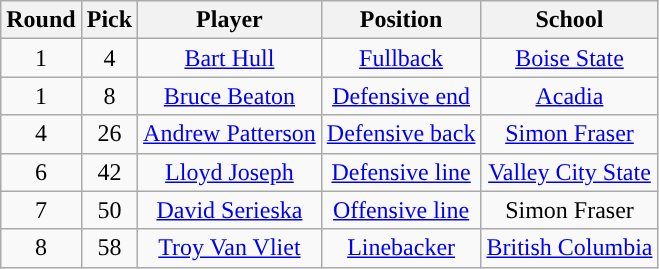<table class="wikitable" style="text-align:center">
<tr>
<th scope="col">Round</th>
<th scope="col">Pick</th>
<th scope="col">Player</th>
<th scope="col">Position</th>
<th scope="col">School</th>
</tr>
<tr>
<td>1</td>
<td>4</td>
<td><a href='#'>Bart Hull</a></td>
<td><a href='#'>Fullback</a></td>
<td><a href='#'>Boise State</a></td>
</tr>
<tr>
<td>1</td>
<td>8</td>
<td><a href='#'>Bruce Beaton</a></td>
<td><a href='#'>Defensive end</a></td>
<td><a href='#'>Acadia</a></td>
</tr>
<tr>
<td>4</td>
<td>26</td>
<td><a href='#'>Andrew Patterson</a></td>
<td><a href='#'>Defensive back</a></td>
<td><a href='#'>Simon Fraser</a></td>
</tr>
<tr>
<td>6</td>
<td>42</td>
<td><a href='#'>Lloyd Joseph</a></td>
<td><a href='#'>Defensive line</a></td>
<td><a href='#'>Valley City State</a></td>
</tr>
<tr>
<td>7</td>
<td>50</td>
<td><a href='#'>David Serieska</a></td>
<td><a href='#'>Offensive line</a></td>
<td>Simon Fraser</td>
</tr>
<tr>
<td>8</td>
<td>58</td>
<td><a href='#'>Troy Van Vliet</a></td>
<td><a href='#'>Linebacker</a></td>
<td><a href='#'>British Columbia</a></td>
</tr>
</table>
